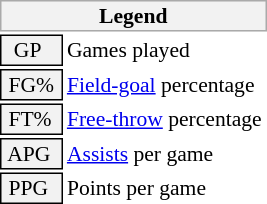<table class="toccolours" style="font-size: 90%; white-space: nowrap;">
<tr>
<th colspan="6" style="background:#f2f2f2; border:1px solid #aaa;">Legend</th>
</tr>
<tr>
<td style="background:#f2f2f2; border:1px solid black;">  GP</td>
<td>Games played</td>
</tr>
<tr>
<td style="background:#f2f2f2; border:1px solid black;"> FG% </td>
<td style="padding-right: 8px"><a href='#'>Field-goal</a> percentage</td>
</tr>
<tr>
<td style="background:#f2f2f2; border:1px solid black;"> FT% </td>
<td><a href='#'>Free-throw</a> percentage</td>
</tr>
<tr>
<td style="background:#f2f2f2; border:1px solid black;"> APG </td>
<td><a href='#'>Assists</a> per game</td>
</tr>
<tr>
<td style="background:#f2f2f2; border:1px solid black;"> PPG </td>
<td>Points per game</td>
</tr>
<tr>
</tr>
</table>
